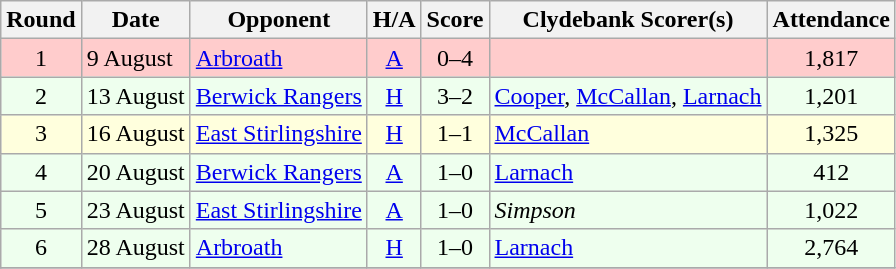<table class="wikitable" style="text-align:center">
<tr>
<th>Round</th>
<th>Date</th>
<th>Opponent</th>
<th>H/A</th>
<th>Score</th>
<th>Clydebank Scorer(s)</th>
<th>Attendance</th>
</tr>
<tr bgcolor=#FFCCCC>
<td>1</td>
<td align=left>9 August</td>
<td align=left><a href='#'>Arbroath</a></td>
<td><a href='#'>A</a></td>
<td>0–4</td>
<td align=left></td>
<td>1,817</td>
</tr>
<tr bgcolor=#EEFFEE>
<td>2</td>
<td align=left>13 August</td>
<td align=left><a href='#'>Berwick Rangers</a></td>
<td><a href='#'>H</a></td>
<td>3–2</td>
<td align=left><a href='#'>Cooper</a>, <a href='#'>McCallan</a>, <a href='#'>Larnach</a></td>
<td>1,201</td>
</tr>
<tr bgcolor=#FFFFDD>
<td>3</td>
<td align=left>16 August</td>
<td align=left><a href='#'>East Stirlingshire</a></td>
<td><a href='#'>H</a></td>
<td>1–1</td>
<td align=left><a href='#'>McCallan</a></td>
<td>1,325</td>
</tr>
<tr bgcolor=#EEFFEE>
<td>4</td>
<td align=left>20 August</td>
<td align=left><a href='#'>Berwick Rangers</a></td>
<td><a href='#'>A</a></td>
<td>1–0</td>
<td align=left><a href='#'>Larnach</a></td>
<td>412</td>
</tr>
<tr bgcolor=#EEFFEE>
<td>5</td>
<td align=left>23 August</td>
<td align=left><a href='#'>East Stirlingshire</a></td>
<td><a href='#'>A</a></td>
<td>1–0</td>
<td align=left><em>Simpson</em></td>
<td>1,022</td>
</tr>
<tr bgcolor=#EEFFEE>
<td>6</td>
<td align=left>28 August</td>
<td align=left><a href='#'>Arbroath</a></td>
<td><a href='#'>H</a></td>
<td>1–0</td>
<td align=left><a href='#'>Larnach</a></td>
<td>2,764</td>
</tr>
<tr>
</tr>
</table>
